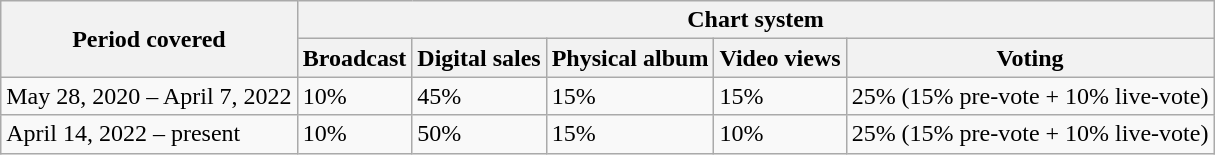<table class="wikitable">
<tr>
<th rowspan="2">Period covered</th>
<th colspan="5">Chart system</th>
</tr>
<tr>
<th>Broadcast</th>
<th>Digital sales</th>
<th>Physical album</th>
<th>Video views</th>
<th>Voting</th>
</tr>
<tr>
<td>May 28, 2020 – April 7, 2022</td>
<td>10%</td>
<td>45%</td>
<td>15%</td>
<td>15%</td>
<td>25% (15% pre-vote + 10% live-vote)</td>
</tr>
<tr>
<td>April 14, 2022 – present</td>
<td>10%</td>
<td>50%</td>
<td>15%</td>
<td>10%</td>
<td>25% (15% pre-vote + 10% live-vote)</td>
</tr>
</table>
